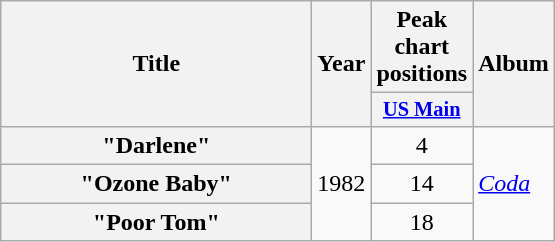<table class="wikitable plainrowheaders" style="text-align:center;">
<tr>
<th scope="col" rowspan="2" style="width:200px;">Title</th>
<th scope="col" rowspan="2">Year</th>
<th scope="col" colspan="1">Peak chart positions</th>
<th scope="col" rowspan="2">Album</th>
</tr>
<tr>
<th style="width:3em;font-size:85%"><a href='#'>US Main</a><br></th>
</tr>
<tr>
<th scope="row">"Darlene"</th>
<td rowspan=3>1982</td>
<td>4</td>
<td rowspan=3 style="text-align:left"><em><a href='#'>Coda</a></em></td>
</tr>
<tr>
<th scope="row">"Ozone Baby"</th>
<td>14</td>
</tr>
<tr>
<th scope="row">"Poor Tom"</th>
<td>18</td>
</tr>
</table>
